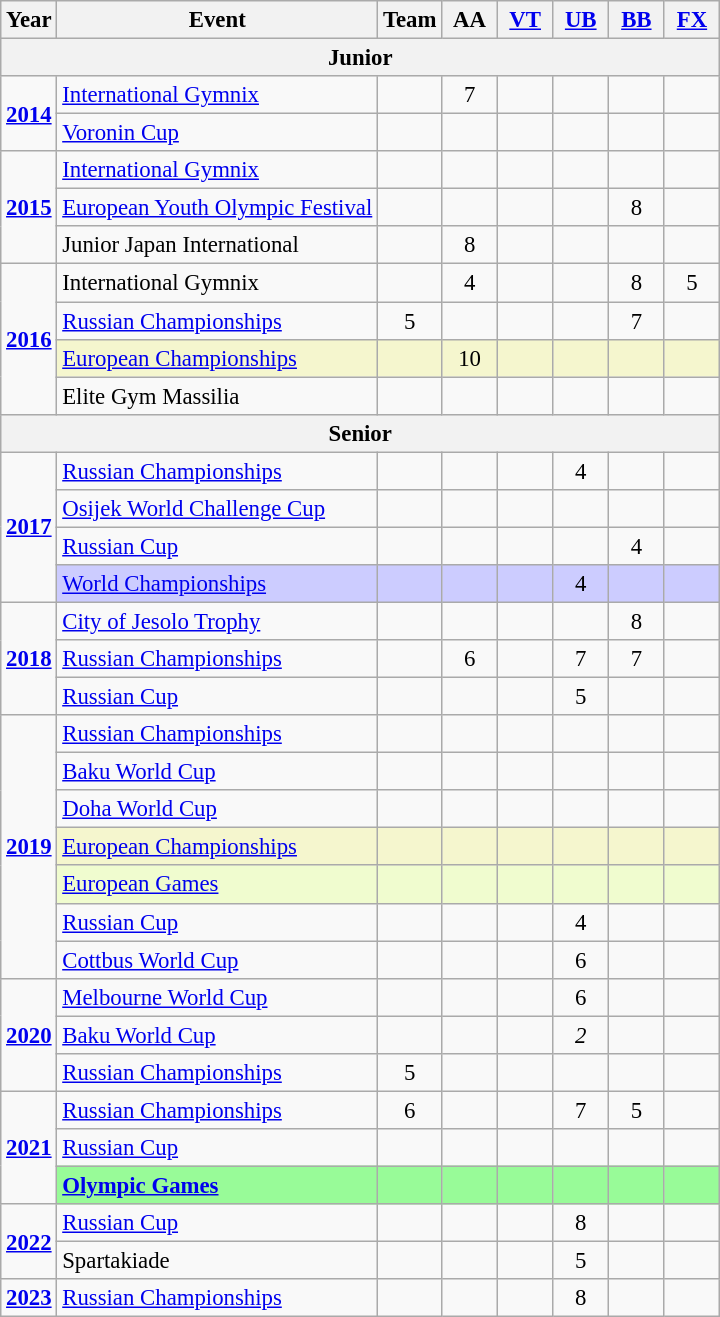<table class="wikitable" style="text-align:center; font-size:95%;">
<tr>
<th align=center>Year</th>
<th align=center>Event</th>
<th style="width:30px;">Team</th>
<th style="width:30px;">AA</th>
<th style="width:30px;"><a href='#'>VT</a></th>
<th style="width:30px;"><a href='#'>UB</a></th>
<th style="width:30px;"><a href='#'>BB</a></th>
<th style="width:30px;"><a href='#'>FX</a></th>
</tr>
<tr>
<th colspan="8"><strong>Junior</strong></th>
</tr>
<tr>
<td rowspan="2"><strong><a href='#'>2014</a></strong></td>
<td align=left><a href='#'>International Gymnix</a></td>
<td></td>
<td>7</td>
<td></td>
<td></td>
<td></td>
<td></td>
</tr>
<tr>
<td align=left><a href='#'>Voronin Cup</a></td>
<td></td>
<td></td>
<td></td>
<td></td>
<td></td>
<td></td>
</tr>
<tr>
<td rowspan="3"><strong><a href='#'>2015</a></strong></td>
<td align=left><a href='#'>International Gymnix</a></td>
<td></td>
<td></td>
<td></td>
<td></td>
<td></td>
<td></td>
</tr>
<tr>
<td align=left><a href='#'>European Youth Olympic Festival</a></td>
<td></td>
<td></td>
<td></td>
<td></td>
<td>8</td>
<td></td>
</tr>
<tr>
<td align=left>Junior Japan International</td>
<td></td>
<td>8</td>
<td></td>
<td></td>
<td></td>
<td></td>
</tr>
<tr>
<td rowspan="4"><strong><a href='#'>2016</a></strong></td>
<td align=left>International Gymnix</td>
<td></td>
<td>4</td>
<td></td>
<td></td>
<td>8</td>
<td>5</td>
</tr>
<tr>
<td align=left><a href='#'>Russian Championships</a></td>
<td>5</td>
<td></td>
<td></td>
<td></td>
<td>7</td>
<td></td>
</tr>
<tr bgcolor=#F5F6CE>
<td align=left><a href='#'>European Championships</a></td>
<td></td>
<td>10</td>
<td></td>
<td></td>
<td></td>
<td></td>
</tr>
<tr>
<td align=left>Elite Gym Massilia</td>
<td></td>
<td></td>
<td></td>
<td></td>
<td></td>
<td></td>
</tr>
<tr>
<th colspan="8"><strong>Senior</strong></th>
</tr>
<tr>
<td rowspan="4"><strong><a href='#'>2017</a></strong></td>
<td align=left><a href='#'>Russian Championships</a></td>
<td></td>
<td></td>
<td></td>
<td>4</td>
<td></td>
<td></td>
</tr>
<tr>
<td align=left><a href='#'>Osijek World Challenge Cup</a></td>
<td></td>
<td></td>
<td></td>
<td></td>
<td></td>
<td></td>
</tr>
<tr>
<td align=left><a href='#'>Russian Cup</a></td>
<td></td>
<td></td>
<td></td>
<td></td>
<td>4</td>
<td></td>
</tr>
<tr bgcolor=#CCCCFF>
<td align=left><a href='#'>World Championships</a></td>
<td></td>
<td></td>
<td></td>
<td>4</td>
<td></td>
<td></td>
</tr>
<tr>
<td rowspan="3"><strong><a href='#'>2018</a></strong></td>
<td align=left><a href='#'>City of Jesolo Trophy</a></td>
<td></td>
<td></td>
<td></td>
<td></td>
<td>8</td>
<td></td>
</tr>
<tr>
<td align=left><a href='#'>Russian Championships</a></td>
<td></td>
<td>6</td>
<td></td>
<td>7</td>
<td>7</td>
<td></td>
</tr>
<tr>
<td align=left><a href='#'>Russian Cup</a></td>
<td></td>
<td></td>
<td></td>
<td>5</td>
<td></td>
<td></td>
</tr>
<tr>
<td rowspan="7"><strong><a href='#'>2019</a></strong></td>
<td align=left><a href='#'>Russian Championships</a></td>
<td></td>
<td></td>
<td></td>
<td></td>
<td></td>
<td></td>
</tr>
<tr>
<td align=left><a href='#'>Baku World Cup</a></td>
<td></td>
<td></td>
<td></td>
<td></td>
<td></td>
<td></td>
</tr>
<tr>
<td align=left><a href='#'>Doha World Cup</a></td>
<td></td>
<td></td>
<td></td>
<td></td>
<td></td>
<td></td>
</tr>
<tr bgcolor=#F5F6CE>
<td align=left><a href='#'>European Championships</a></td>
<td></td>
<td></td>
<td></td>
<td></td>
<td></td>
<td></td>
</tr>
<tr bgcolor=#f0fccf>
<td align=left><a href='#'>European Games</a></td>
<td></td>
<td></td>
<td></td>
<td></td>
<td></td>
<td></td>
</tr>
<tr>
<td align=left><a href='#'>Russian Cup</a></td>
<td></td>
<td></td>
<td></td>
<td>4</td>
<td></td>
<td></td>
</tr>
<tr>
<td align=left><a href='#'>Cottbus World Cup</a></td>
<td></td>
<td></td>
<td></td>
<td>6</td>
<td></td>
<td></td>
</tr>
<tr>
<td rowspan="3"><strong><a href='#'>2020</a></strong></td>
<td align=left><a href='#'>Melbourne World Cup</a></td>
<td></td>
<td></td>
<td></td>
<td>6</td>
<td></td>
<td></td>
</tr>
<tr>
<td align=left><a href='#'>Baku World Cup</a></td>
<td></td>
<td></td>
<td></td>
<td><em>2</em></td>
<td></td>
<td></td>
</tr>
<tr>
<td align=left><a href='#'>Russian Championships</a></td>
<td>5</td>
<td></td>
<td></td>
<td></td>
<td></td>
<td></td>
</tr>
<tr>
<td rowspan="3"><strong><a href='#'>2021</a></strong></td>
<td align=left><a href='#'>Russian Championships</a></td>
<td>6</td>
<td></td>
<td></td>
<td>7</td>
<td>5</td>
<td></td>
</tr>
<tr>
<td align=left><a href='#'>Russian Cup</a></td>
<td></td>
<td></td>
<td></td>
<td></td>
<td></td>
<td></td>
</tr>
<tr bgcolor=98FB98>
<td align=left><strong><a href='#'>Olympic Games</a></strong></td>
<td></td>
<td></td>
<td></td>
<td></td>
<td></td>
<td></td>
</tr>
<tr>
<td rowspan="2"><strong><a href='#'>2022</a></strong></td>
<td align=left><a href='#'>Russian Cup</a></td>
<td></td>
<td></td>
<td></td>
<td>8</td>
<td></td>
</tr>
<tr>
<td align=left>Spartakiade</td>
<td></td>
<td></td>
<td></td>
<td>5</td>
<td></td>
<td></td>
</tr>
<tr>
<td rowspan="1"><strong><a href='#'>2023</a></strong></td>
<td align=left><a href='#'>Russian Championships</a></td>
<td></td>
<td></td>
<td></td>
<td>8</td>
<td></td>
<td></td>
</tr>
</table>
